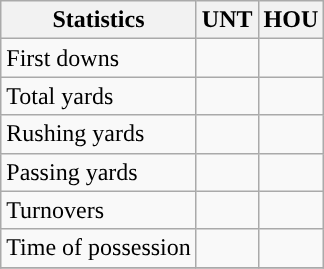<table class="wikitable">
<tr>
<th>Statistics</th>
<th>UNT</th>
<th>HOU</th>
</tr>
<tr>
<td>First downs</td>
<td></td>
<td></td>
</tr>
<tr>
<td>Total yards</td>
<td></td>
<td></td>
</tr>
<tr>
<td>Rushing yards</td>
<td></td>
<td></td>
</tr>
<tr>
<td>Passing yards</td>
<td></td>
<td></td>
</tr>
<tr>
<td>Turnovers</td>
<td></td>
<td></td>
</tr>
<tr>
<td>Time of possession</td>
<td></td>
<td></td>
</tr>
<tr>
</tr>
</table>
